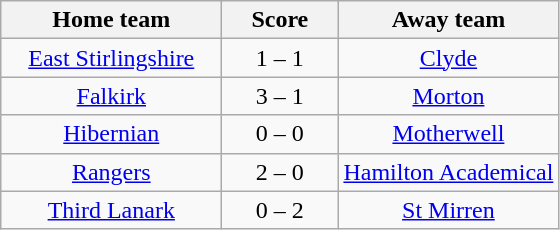<table class="wikitable" style="text-align: center">
<tr>
<th width=140>Home team</th>
<th width=70>Score</th>
<th width=140>Away team</th>
</tr>
<tr>
<td><a href='#'>East Stirlingshire</a></td>
<td>1 – 1</td>
<td><a href='#'>Clyde</a></td>
</tr>
<tr>
<td><a href='#'>Falkirk</a></td>
<td>3 – 1</td>
<td><a href='#'>Morton</a></td>
</tr>
<tr>
<td><a href='#'>Hibernian</a></td>
<td>0 – 0</td>
<td><a href='#'>Motherwell</a></td>
</tr>
<tr>
<td><a href='#'>Rangers</a></td>
<td>2 – 0</td>
<td><a href='#'>Hamilton Academical</a></td>
</tr>
<tr>
<td><a href='#'>Third Lanark</a></td>
<td>0 – 2</td>
<td><a href='#'>St Mirren</a></td>
</tr>
</table>
